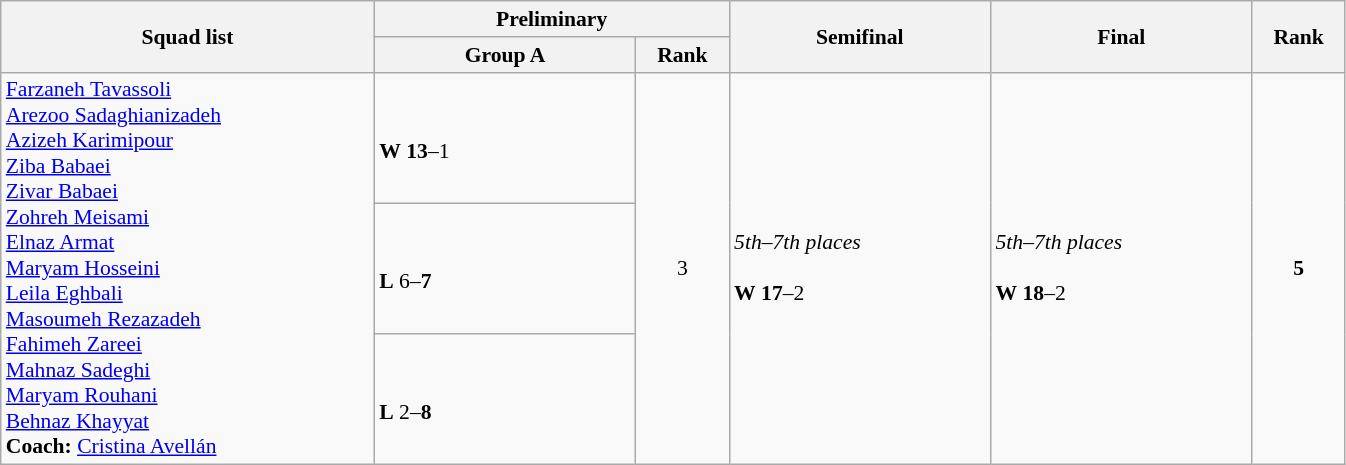<table class="wikitable" width="71%" style="text-align:left; font-size:90%">
<tr>
<th rowspan="2" width="20%">Squad list</th>
<th colspan="2">Preliminary</th>
<th rowspan="2" width="14%">Semifinal</th>
<th rowspan="2" width="14%">Final</th>
<th rowspan="2" width="5%">Rank</th>
</tr>
<tr>
<th width="14%">Group A</th>
<th width="5%">Rank</th>
</tr>
<tr>
<td rowspan="3"><a href='#'>Farzaneh Tavassoli</a><br><a href='#'>Arezoo Sadaghianizadeh</a><br><a href='#'>Azizeh Karimipour</a><br><a href='#'>Ziba Babaei</a><br><a href='#'>Zivar Babaei</a><br><a href='#'>Zohreh Meisami</a><br><a href='#'>Elnaz Armat</a><br><a href='#'>Maryam Hosseini</a><br><a href='#'>Leila Eghbali</a><br><a href='#'>Masoumeh Rezazadeh</a><br><a href='#'>Fahimeh Zareei</a><br><a href='#'>Mahnaz Sadeghi</a><br><a href='#'>Maryam Rouhani</a><br><a href='#'>Behnaz Khayyat</a><br><strong>Coach:</strong>  <a href='#'>Cristina Avellán</a></td>
<td><br><strong>W</strong> <strong>13</strong>–1</td>
<td rowspan="3" align=center>3</td>
<td rowspan="3"><em>5th–7th places</em><br><br><strong>W</strong> <strong>17</strong>–2</td>
<td rowspan="3"><em>5th–7th places</em><br><br><strong>W</strong> <strong>18</strong>–2</td>
<td rowspan="3" align="center"><strong>5</strong></td>
</tr>
<tr>
<td><br><strong>L</strong> 6–<strong>7</strong></td>
</tr>
<tr>
<td><br><strong>L</strong> 2–<strong>8</strong></td>
</tr>
</table>
